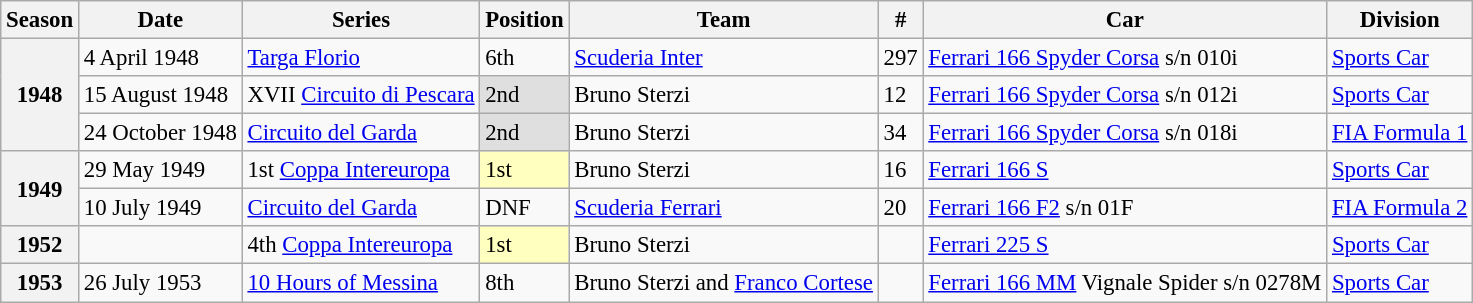<table class="wikitable" style="font-size: 95%;">
<tr>
<th>Season</th>
<th>Date</th>
<th>Series</th>
<th>Position</th>
<th>Team</th>
<th>#</th>
<th>Car</th>
<th>Division</th>
</tr>
<tr>
<th rowspan=3>1948</th>
<td>4 April 1948</td>
<td><a href='#'>Targa Florio</a></td>
<td>6th</td>
<td><a href='#'>Scuderia Inter</a></td>
<td>297</td>
<td><a href='#'>Ferrari 166 Spyder Corsa</a> s/n 010i</td>
<td><a href='#'>Sports Car</a></td>
</tr>
<tr>
<td>15 August 1948</td>
<td>XVII <a href='#'>Circuito di Pescara</a></td>
<td style="background:#dfdfdf;">2nd</td>
<td>Bruno Sterzi</td>
<td>12</td>
<td><a href='#'>Ferrari 166 Spyder Corsa</a> s/n 012i</td>
<td><a href='#'>Sports Car</a></td>
</tr>
<tr>
<td>24 October 1948</td>
<td><a href='#'>Circuito del Garda</a></td>
<td style="background:#dfdfdf;">2nd</td>
<td>Bruno Sterzi</td>
<td>34</td>
<td><a href='#'>Ferrari 166 Spyder Corsa</a> s/n 018i</td>
<td><a href='#'>FIA Formula 1</a></td>
</tr>
<tr>
<th rowspan=2>1949</th>
<td>29 May 1949</td>
<td>1st <a href='#'>Coppa Intereuropa</a></td>
<td style="background:#ffffbf;">1st</td>
<td>Bruno Sterzi</td>
<td>16</td>
<td><a href='#'>Ferrari 166 S</a></td>
<td><a href='#'>Sports Car</a></td>
</tr>
<tr>
<td>10 July 1949</td>
<td><a href='#'>Circuito del Garda</a></td>
<td>DNF</td>
<td><a href='#'>Scuderia Ferrari</a></td>
<td>20</td>
<td><a href='#'>Ferrari 166 F2</a> s/n 01F</td>
<td><a href='#'>FIA Formula 2</a></td>
</tr>
<tr>
<th>1952</th>
<td></td>
<td>4th <a href='#'>Coppa Intereuropa</a></td>
<td style="background:#ffffbf;">1st</td>
<td>Bruno Sterzi</td>
<td></td>
<td><a href='#'>Ferrari 225 S</a></td>
<td><a href='#'>Sports Car</a></td>
</tr>
<tr>
<th>1953</th>
<td>26 July 1953</td>
<td><a href='#'>10 Hours of Messina</a></td>
<td>8th</td>
<td>Bruno Sterzi and <a href='#'>Franco Cortese</a></td>
<td></td>
<td><a href='#'>Ferrari 166 MM</a> Vignale Spider s/n 0278M</td>
<td><a href='#'>Sports Car</a></td>
</tr>
</table>
